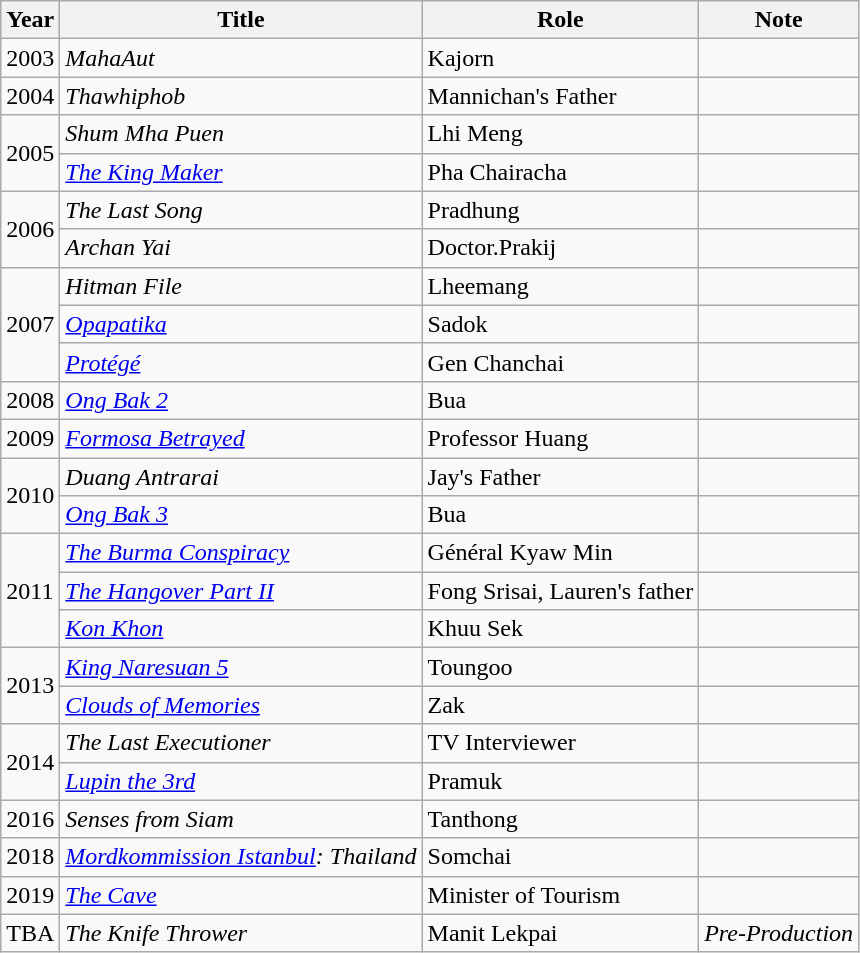<table class="wikitable">
<tr>
<th>Year</th>
<th>Title</th>
<th>Role</th>
<th>Note</th>
</tr>
<tr>
<td rowspan="" 1>2003</td>
<td><em>MahaAut</em></td>
<td>Kajorn</td>
<td></td>
</tr>
<tr>
<td>2004</td>
<td><em>Thawhiphob</em></td>
<td>Mannichan's Father</td>
<td></td>
</tr>
<tr>
<td rowspan="2">2005</td>
<td><em>Shum Mha Puen</em></td>
<td>Lhi Meng</td>
<td></td>
</tr>
<tr>
<td><em><a href='#'>The King Maker</a></em></td>
<td>Pha Chairacha</td>
<td></td>
</tr>
<tr>
<td rowspan="2">2006</td>
<td><em>The Last Song</em></td>
<td>Pradhung</td>
<td></td>
</tr>
<tr>
<td><em>Archan Yai</em></td>
<td>Doctor.Prakij</td>
<td></td>
</tr>
<tr>
<td rowspan="3">2007</td>
<td><em>Hitman File</em></td>
<td>Lheemang</td>
<td></td>
</tr>
<tr>
<td><em><a href='#'>Opapatika</a></em></td>
<td>Sadok</td>
<td></td>
</tr>
<tr>
<td><em><a href='#'>Protégé</a></em></td>
<td>Gen Chanchai</td>
<td></td>
</tr>
<tr>
<td>2008</td>
<td><em><a href='#'>Ong Bak 2</a></em></td>
<td>Bua</td>
<td></td>
</tr>
<tr>
<td>2009</td>
<td><em><a href='#'>Formosa Betrayed</a></em></td>
<td>Professor Huang</td>
<td></td>
</tr>
<tr>
<td rowspan="2">2010</td>
<td><em>Duang Antrarai</em></td>
<td>Jay's Father</td>
<td></td>
</tr>
<tr>
<td><em><a href='#'>Ong Bak 3</a></em></td>
<td>Bua</td>
<td></td>
</tr>
<tr>
<td rowspan="3">2011</td>
<td><em><a href='#'>The Burma Conspiracy</a></em></td>
<td>Général Kyaw Min</td>
<td></td>
</tr>
<tr>
<td><em><a href='#'>The Hangover Part II</a></em></td>
<td>Fong Srisai, Lauren's father</td>
<td></td>
</tr>
<tr>
<td><em><a href='#'>Kon Khon</a></em></td>
<td>Khuu Sek</td>
<td></td>
</tr>
<tr>
<td rowspan="2">2013</td>
<td><em><a href='#'>King Naresuan 5</a></em></td>
<td>Toungoo</td>
<td></td>
</tr>
<tr>
<td><em><a href='#'>Clouds of Memories</a></em></td>
<td>Zak</td>
<td></td>
</tr>
<tr>
<td rowspan="2">2014</td>
<td><em>The Last Executioner</em></td>
<td>TV Interviewer</td>
<td></td>
</tr>
<tr>
<td><em><a href='#'>Lupin the 3rd</a></em></td>
<td>Pramuk</td>
<td></td>
</tr>
<tr>
<td>2016</td>
<td><em>Senses from Siam</em></td>
<td>Tanthong</td>
<td></td>
</tr>
<tr>
<td>2018</td>
<td><em><a href='#'>Mordkommission Istanbul</a>: Thailand</em></td>
<td>Somchai</td>
<td></td>
</tr>
<tr>
<td>2019</td>
<td><em><a href='#'>The Cave</a></em></td>
<td>Minister of Tourism</td>
<td></td>
</tr>
<tr>
<td>TBA</td>
<td><em>The Knife Thrower</em></td>
<td>Manit Lekpai</td>
<td><em>Pre-Production</em></td>
</tr>
</table>
